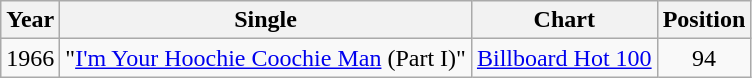<table class="wikitable">
<tr>
<th>Year</th>
<th>Single</th>
<th>Chart</th>
<th>Position</th>
</tr>
<tr>
<td>1966</td>
<td>"<a href='#'>I'm Your Hoochie Coochie Man</a> (Part I)"</td>
<td><a href='#'>Billboard Hot 100</a></td>
<td style="text-align:center;">94</td>
</tr>
</table>
